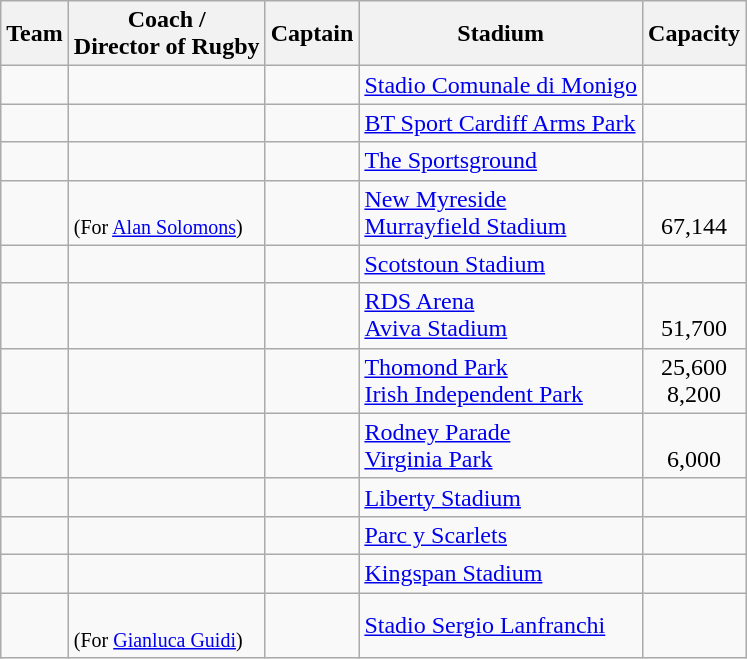<table class="wikitable sortable">
<tr>
<th>Team</th>
<th>Coach /<br>Director of Rugby</th>
<th>Captain</th>
<th>Stadium</th>
<th>Capacity</th>
</tr>
<tr>
<td></td>
<td></td>
<td></td>
<td><a href='#'>Stadio Comunale di Monigo</a></td>
<td style="text-align:center;"></td>
</tr>
<tr>
<td></td>
<td></td>
<td></td>
<td><a href='#'>BT Sport Cardiff Arms Park</a></td>
<td style="text-align:center;"></td>
</tr>
<tr>
<td></td>
<td></td>
<td></td>
<td><a href='#'>The Sportsground</a></td>
<td style="text-align:center;"></td>
</tr>
<tr>
<td></td>
<td><br><small>(For  <a href='#'>Alan Solomons</a>)</small></td>
<td><br></td>
<td><a href='#'>New Myreside</a><br> <a href='#'>Murrayfield Stadium</a></td>
<td style="text-align:center;"> <br> 67,144 </td>
</tr>
<tr>
<td></td>
<td></td>
<td><br></td>
<td><a href='#'>Scotstoun Stadium</a></td>
<td style="text-align:center;"></td>
</tr>
<tr>
<td></td>
<td></td>
<td></td>
<td><a href='#'>RDS Arena</a><br><a href='#'>Aviva Stadium</a></td>
<td style="text-align:center;"><br>51,700</td>
</tr>
<tr>
<td></td>
<td></td>
<td></td>
<td><a href='#'>Thomond Park</a><br><a href='#'>Irish Independent Park</a></td>
<td style="text-align:center;">25,600<br>8,200</td>
</tr>
<tr>
<td></td>
<td></td>
<td></td>
<td><a href='#'>Rodney Parade</a><br><a href='#'>Virginia Park</a></td>
<td style="text-align:center;"><br>6,000</td>
</tr>
<tr>
<td></td>
<td></td>
<td></td>
<td><a href='#'>Liberty Stadium</a></td>
<td style="text-align:center;"></td>
</tr>
<tr>
<td></td>
<td></td>
<td></td>
<td><a href='#'>Parc y Scarlets</a></td>
<td style="text-align:center;"></td>
</tr>
<tr>
<td></td>
<td></td>
<td><br></td>
<td><a href='#'>Kingspan Stadium</a></td>
<td style="text-align:center;"></td>
</tr>
<tr>
<td></td>
<td><br><small>(For  <a href='#'>Gianluca Guidi</a>)</small></td>
<td></td>
<td><a href='#'>Stadio Sergio Lanfranchi</a></td>
<td style="text-align:center;"></td>
</tr>
</table>
